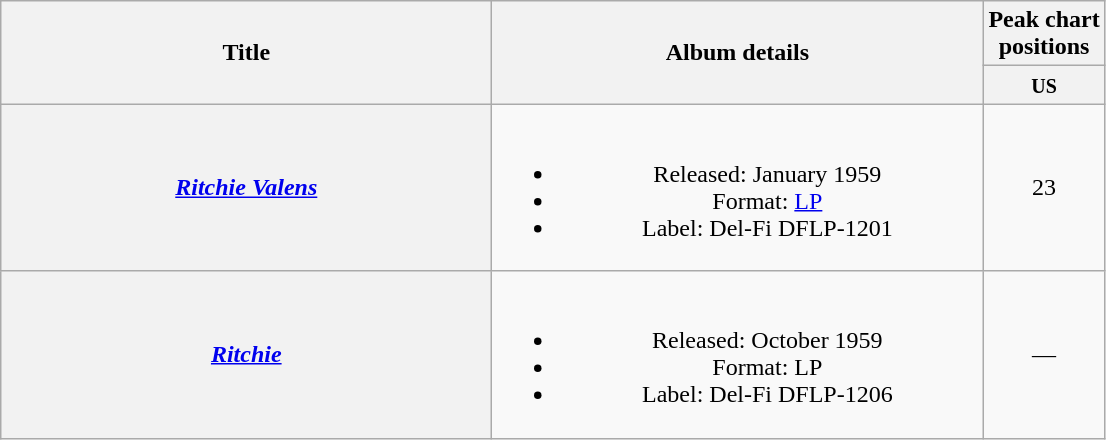<table class="wikitable plainrowheaders" style="text-align:center;" border="1">
<tr>
<th scope="col" rowspan="2" style="width:20em;">Title</th>
<th scope="col" rowspan="2" style="width:20em;">Album details</th>
<th scope="col" colspan="1">Peak chart<br>positions</th>
</tr>
<tr>
<th scope="col" style="text-align:center;"><small>US</small></th>
</tr>
<tr>
<th scope="row"><em><a href='#'>Ritchie Valens</a></em></th>
<td><br><ul><li>Released: January 1959</li><li>Format: <a href='#'>LP</a></li><li>Label: Del-Fi DFLP-1201</li></ul></td>
<td align="center">23</td>
</tr>
<tr>
<th scope="row"><em><a href='#'>Ritchie</a></em></th>
<td><br><ul><li>Released: October 1959</li><li>Format: LP</li><li>Label: Del-Fi DFLP-1206</li></ul></td>
<td align="center">—</td>
</tr>
</table>
